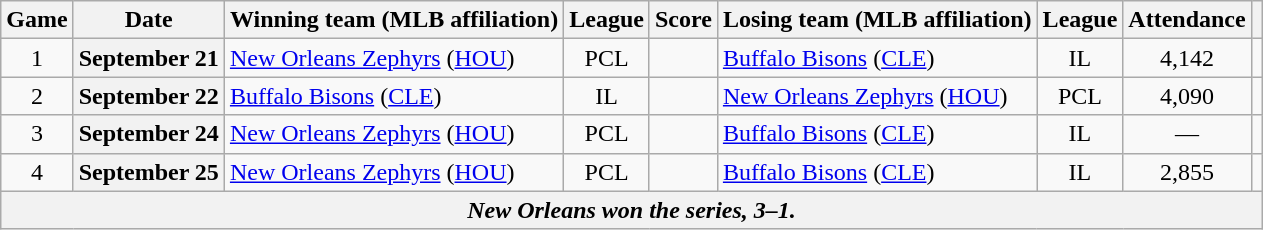<table class="wikitable sortable plainrowheaders" style="text-align:center;">
<tr>
<th scope="col">Game</th>
<th scope="col">Date</th>
<th scope="col">Winning team (MLB affiliation)</th>
<th scope="col">League</th>
<th scope="col">Score</th>
<th scope="col">Losing team (MLB affiliation)</th>
<th scope="col">League</th>
<th scope="col">Attendance</th>
<th scope="col" class="unsortable"></th>
</tr>
<tr>
<td>1</td>
<th scope="row">September 21</th>
<td style="text-align:left"><a href='#'>New Orleans Zephyrs</a> (<a href='#'>HOU</a>)</td>
<td>PCL</td>
<td></td>
<td style="text-align:left"><a href='#'>Buffalo Bisons</a> (<a href='#'>CLE</a>)</td>
<td>IL</td>
<td>4,142</td>
<td></td>
</tr>
<tr>
<td>2</td>
<th scope="row">September 22</th>
<td style="text-align:left"><a href='#'>Buffalo Bisons</a> (<a href='#'>CLE</a>)</td>
<td>IL</td>
<td></td>
<td style="text-align:left"><a href='#'>New Orleans Zephyrs</a> (<a href='#'>HOU</a>)</td>
<td>PCL</td>
<td>4,090</td>
<td></td>
</tr>
<tr>
<td>3</td>
<th scope="row">September 24</th>
<td style="text-align:left"><a href='#'>New Orleans Zephyrs</a> (<a href='#'>HOU</a>)</td>
<td>PCL</td>
<td></td>
<td style="text-align:left"><a href='#'>Buffalo Bisons</a> (<a href='#'>CLE</a>)</td>
<td>IL</td>
<td>—</td>
<td></td>
</tr>
<tr>
<td>4</td>
<th scope="row">September 25</th>
<td style="text-align:left"><a href='#'>New Orleans Zephyrs</a> (<a href='#'>HOU</a>)</td>
<td>PCL</td>
<td></td>
<td style="text-align:left"><a href='#'>Buffalo Bisons</a> (<a href='#'>CLE</a>)</td>
<td>IL</td>
<td>2,855</td>
<td></td>
</tr>
<tr class="sortbottom">
<th scope="row" style="text-align:center" colspan="9"><em>New Orleans won the series, 3–1.</em></th>
</tr>
</table>
